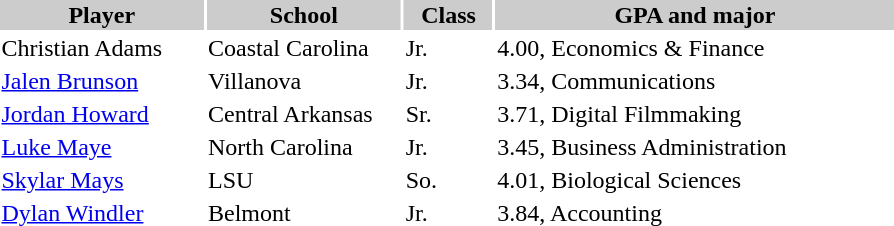<table style="width:600px" "border:'1' 'solid' 'gray' ">
<tr>
<th style="background:#ccc; width:23%;">Player</th>
<th style="background:#ccc; width:22%;">School</th>
<th style="background:#ccc; width:10%;">Class</th>
<th style="background:#ccc; width:45%;">GPA and major</th>
</tr>
<tr>
<td>Christian Adams</td>
<td>Coastal Carolina</td>
<td>Jr.</td>
<td>4.00, Economics & Finance</td>
</tr>
<tr>
<td><a href='#'>Jalen Brunson</a></td>
<td>Villanova</td>
<td>Jr.</td>
<td>3.34, Communications</td>
</tr>
<tr>
<td><a href='#'>Jordan Howard</a></td>
<td>Central Arkansas</td>
<td>Sr.</td>
<td>3.71, Digital Filmmaking</td>
</tr>
<tr>
<td><a href='#'>Luke Maye</a></td>
<td>North Carolina</td>
<td>Jr.</td>
<td>3.45, Business Administration</td>
</tr>
<tr>
<td><a href='#'>Skylar Mays</a></td>
<td>LSU</td>
<td>So.</td>
<td>4.01, Biological Sciences</td>
</tr>
<tr>
<td><a href='#'>Dylan Windler</a></td>
<td>Belmont</td>
<td>Jr.</td>
<td>3.84, Accounting</td>
</tr>
</table>
